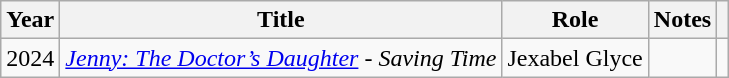<table class="wikitable sortable">
<tr>
<th>Year</th>
<th>Title</th>
<th>Role</th>
<th class="unsortable">Notes</th>
<th class="unsortable"></th>
</tr>
<tr>
<td>2024</td>
<td><em><a href='#'>Jenny: The Doctor’s Daughter</a> - Saving Time</em></td>
<td>Jexabel Glyce</td>
<td></td>
<td></td>
</tr>
</table>
